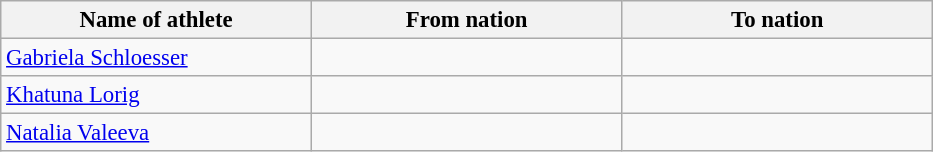<table class="wikitable sortable" style="border-collapse: collapse; font-size: 95%;">
<tr>
<th width=200>Name of athlete</th>
<th width=200>From nation</th>
<th width=200>To nation</th>
</tr>
<tr>
<td><a href='#'>Gabriela Schloesser</a></td>
<td></td>
<td></td>
</tr>
<tr>
<td><a href='#'>Khatuna Lorig</a></td>
<td></td>
<td></td>
</tr>
<tr>
<td><a href='#'>Natalia Valeeva</a></td>
<td></td>
<td></td>
</tr>
</table>
